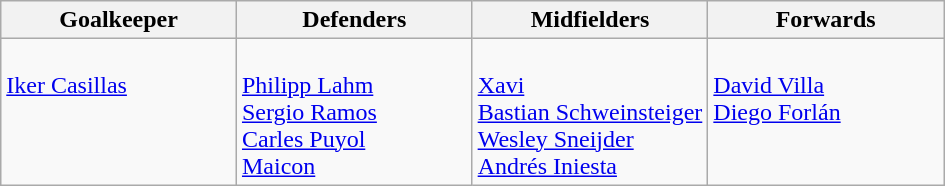<table class="wikitable">
<tr>
<th style="width:25%;">Goalkeeper</th>
<th style="width:25%;">Defenders</th>
<th style="width:25%;">Midfielders</th>
<th style="width:25%;">Forwards</th>
</tr>
<tr>
<td valign=top><br> <a href='#'>Iker Casillas</a></td>
<td valign=top><br> <a href='#'>Philipp Lahm</a> <br> <a href='#'>Sergio Ramos</a><br> <a href='#'>Carles Puyol</a><br> <a href='#'>Maicon</a></td>
<td valign=top><br> <a href='#'>Xavi</a><br> <a href='#'>Bastian Schweinsteiger</a><br> <a href='#'>Wesley Sneijder</a><br> <a href='#'>Andrés Iniesta</a></td>
<td valign=top><br> <a href='#'>David Villa</a><br> <a href='#'>Diego Forlán</a></td>
</tr>
</table>
